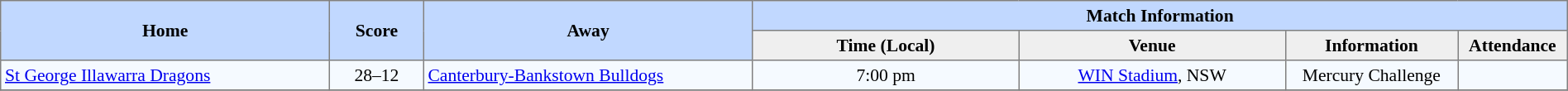<table border="1" cellpadding="3" cellspacing="0" style="border-collapse:collapse; font-size:90%; width:100%;">
<tr style="background:#c1d8ff;">
<th rowspan="2" style="width:21%;">Home</th>
<th rowspan="2" style="width:6%;">Score</th>
<th rowspan="2" style="width:21%;">Away</th>
<th colspan=6>Match Information</th>
</tr>
<tr style="background:#efefef;">
<th width=17%>Time (Local)</th>
<th width=17%>Venue</th>
<th width=11%>Information</th>
<th width=7%>Attendance</th>
</tr>
<tr style="text-align:center; background:#f5faff;">
<td align=left> <a href='#'>St George Illawarra Dragons</a></td>
<td>28–12</td>
<td align=left> <a href='#'>Canterbury-Bankstown Bulldogs</a></td>
<td>7:00 pm</td>
<td><a href='#'>WIN Stadium</a>, NSW</td>
<td>Mercury Challenge</td>
<td></td>
</tr>
<tr style="text-align:center; background:#f5faff;">
</tr>
</table>
